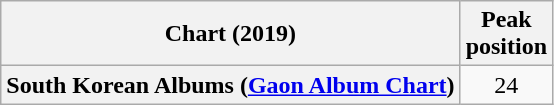<table class="wikitable plainrowheaders" style="text-align:center">
<tr>
<th scope="col">Chart (2019)</th>
<th scope="col">Peak<br>position</th>
</tr>
<tr>
<th scope="row">South Korean Albums (<a href='#'>Gaon Album Chart</a>)</th>
<td>24</td>
</tr>
</table>
